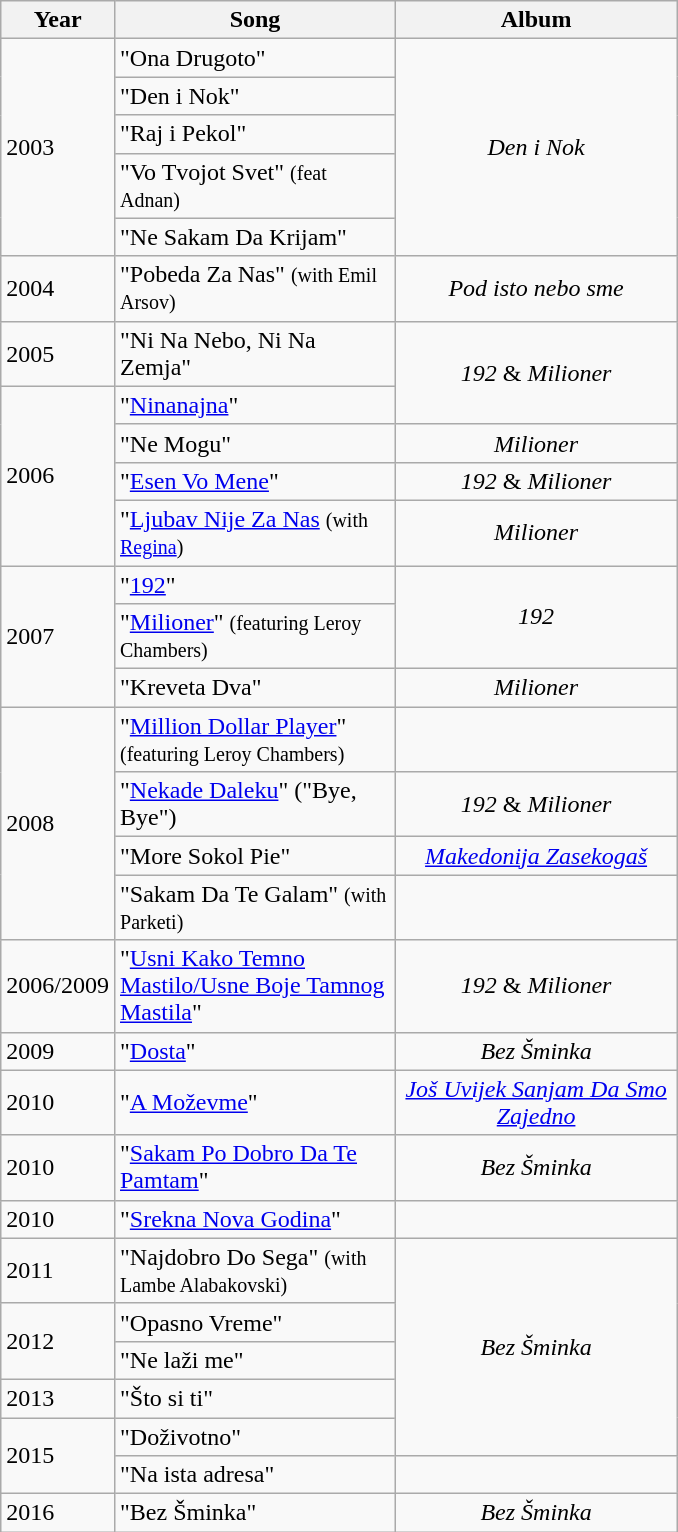<table class="wikitable">
<tr>
<th align="center">Year</th>
<th align="center" width="180">Song</th>
<th align="center" width="180">Album</th>
</tr>
<tr>
<td rowspan="5">2003</td>
<td>"Ona Drugoto"</td>
<td rowspan="5" align="center"><em>Den i Nok</em></td>
</tr>
<tr>
<td>"Den i Nok"</td>
</tr>
<tr>
<td>"Raj i Pekol"</td>
</tr>
<tr>
<td>"Vo Tvojot Svet" <small> (feat Adnan) </small></td>
</tr>
<tr>
<td>"Ne Sakam Da Krijam"</td>
</tr>
<tr>
<td>2004</td>
<td>"Pobeda Za Nas" <small> (with Emil Arsov) </small></td>
<td align="center"><em>Pod isto nebo sme</em></td>
</tr>
<tr>
<td>2005</td>
<td>"Ni Na Nebo, Ni Na Zemja"</td>
<td rowspan="2" align="center"><em>192</em> & <em>Milioner</em></td>
</tr>
<tr>
<td rowspan="4">2006</td>
<td>"<a href='#'>Ninanajna</a>"</td>
</tr>
<tr>
<td>"Ne Mogu"</td>
<td align="center"><em>Milioner</em></td>
</tr>
<tr>
<td>"<a href='#'>Esen Vo Mene</a>"</td>
<td align="center"><em>192</em> & <em>Milioner</em></td>
</tr>
<tr>
<td>"<a href='#'>Ljubav Nije Za Nas</a> <small> (with <a href='#'>Regina</a>) </small></td>
<td align="center"><em>Milioner</em></td>
</tr>
<tr>
<td rowspan="3">2007</td>
<td>"<a href='#'>192</a>"</td>
<td rowspan="2" align="center"><em>192</em></td>
</tr>
<tr>
<td>"<a href='#'>Milioner</a>" <small>(featuring Leroy Chambers) </small></td>
</tr>
<tr>
<td>"Kreveta Dva"</td>
<td align="center"><em>Milioner</em></td>
</tr>
<tr>
<td rowspan="4">2008</td>
<td>"<a href='#'>Million Dollar Player</a>" <small>(featuring Leroy Chambers) </small></td>
<td></td>
</tr>
<tr>
<td>"<a href='#'>Nekade Daleku</a>" ("Bye, Bye")</td>
<td align="center"><em>192</em> & <em>Milioner</em></td>
</tr>
<tr>
<td>"More Sokol Pie"</td>
<td align="center"><em><a href='#'>Makedonija Zasekogaš</a></em></td>
</tr>
<tr>
<td>"Sakam Da Te Galam" <small> (with Parketi) </small></td>
<td></td>
</tr>
<tr>
<td>2006/2009</td>
<td>"<a href='#'>Usni Kako Temno Mastilo/Usne Boje Tamnog Mastila</a>"</td>
<td align="center"><em>192</em> & <em>Milioner</em></td>
</tr>
<tr>
<td>2009</td>
<td>"<a href='#'>Dosta</a>"</td>
<td align="center"><em>Bez Šminka</em></td>
</tr>
<tr>
<td>2010</td>
<td>"<a href='#'>A Moževme</a>"</td>
<td align="center"><em><a href='#'>Još Uvijek Sanjam Da Smo Zajedno</a></em></td>
</tr>
<tr>
<td>2010</td>
<td>"<a href='#'>Sakam Po Dobro Da Te Pamtam</a>"</td>
<td align="center"><em>Bez Šminka</em></td>
</tr>
<tr>
<td>2010</td>
<td>"<a href='#'>Srekna Nova Godina</a>"</td>
<td></td>
</tr>
<tr>
<td>2011</td>
<td>"Najdobro Do Sega" <small>(with Lambe Alabakovski) </small></td>
<td rowspan="5" align="center"><em>Bez Šminka</em></td>
</tr>
<tr>
<td rowspan="2">2012</td>
<td>"Opasno Vreme"</td>
</tr>
<tr>
<td>"Ne laži me"</td>
</tr>
<tr>
<td>2013</td>
<td>"Što si ti"</td>
</tr>
<tr>
<td rowspan="2">2015</td>
<td>"Doživotno"</td>
</tr>
<tr>
<td>"Na ista adresa"</td>
</tr>
<tr>
<td>2016</td>
<td>"Bez Šminka"</td>
<td align="center"><em>Bez Šminka</em></td>
</tr>
</table>
